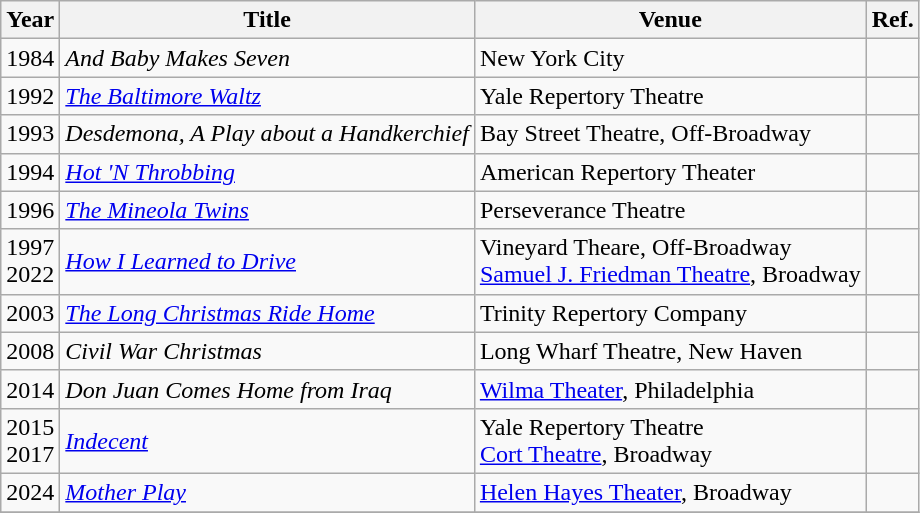<table class="wikitable">
<tr>
<th>Year</th>
<th>Title</th>
<th>Venue</th>
<th>Ref.</th>
</tr>
<tr>
<td>1984</td>
<td><em>And Baby Makes Seven</em></td>
<td>New York City</td>
<td></td>
</tr>
<tr>
<td>1992</td>
<td><em><a href='#'>The Baltimore Waltz</a></em></td>
<td>Yale Repertory Theatre</td>
<td></td>
</tr>
<tr>
<td>1993</td>
<td><em>Desdemona, A Play about a Handkerchief</em></td>
<td>Bay Street Theatre, Off-Broadway</td>
<td></td>
</tr>
<tr>
<td>1994</td>
<td><em><a href='#'>Hot 'N Throbbing</a></em></td>
<td>American Repertory Theater</td>
<td></td>
</tr>
<tr>
<td>1996</td>
<td><em><a href='#'>The Mineola Twins</a></em></td>
<td>Perseverance Theatre</td>
<td></td>
</tr>
<tr>
<td>1997 <br>2022</td>
<td><em><a href='#'>How I Learned to Drive</a></em></td>
<td>Vineyard Theare, Off-Broadway <br> <a href='#'>Samuel J. Friedman Theatre</a>, Broadway</td>
</tr>
<tr>
<td>2003</td>
<td><em><a href='#'>The Long Christmas Ride Home</a></em></td>
<td>Trinity Repertory Company</td>
<td></td>
</tr>
<tr>
<td>2008</td>
<td><em>Civil War Christmas</em></td>
<td>Long Wharf Theatre, New Haven</td>
<td></td>
</tr>
<tr>
<td>2014</td>
<td><em>Don Juan Comes Home from Iraq</em></td>
<td><a href='#'>Wilma Theater</a>, Philadelphia</td>
<td></td>
</tr>
<tr>
<td>2015 <br>2017</td>
<td><em><a href='#'>Indecent</a></em></td>
<td>Yale Repertory Theatre <br> <a href='#'>Cort Theatre</a>, Broadway</td>
<td></td>
</tr>
<tr>
<td>2024</td>
<td><em><a href='#'>Mother Play</a></em></td>
<td><a href='#'>Helen Hayes Theater</a>, Broadway</td>
<td></td>
</tr>
<tr>
</tr>
</table>
